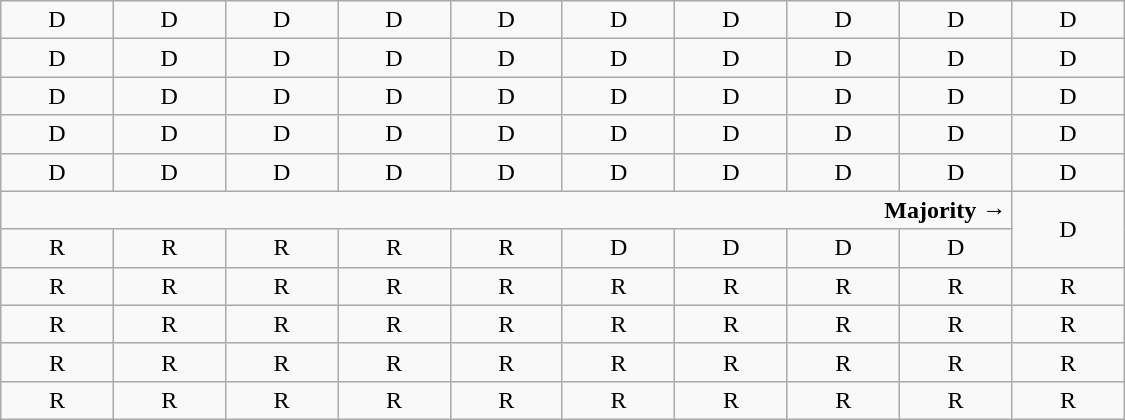<table class="wikitable" style="text-align:center" width=750px>
<tr>
<td>D</td>
<td>D</td>
<td>D</td>
<td>D</td>
<td>D</td>
<td>D</td>
<td>D</td>
<td>D</td>
<td>D</td>
<td>D</td>
</tr>
<tr>
<td width=10%  >D</td>
<td width=10%  >D</td>
<td width=10%  >D</td>
<td width=10%  >D</td>
<td width=10%  >D</td>
<td width=10%  >D</td>
<td width=10%  >D</td>
<td width=10%  >D</td>
<td width=10%  >D</td>
<td width=10%  >D</td>
</tr>
<tr>
<td>D</td>
<td>D</td>
<td>D</td>
<td>D</td>
<td>D</td>
<td>D</td>
<td>D</td>
<td>D</td>
<td>D</td>
<td>D</td>
</tr>
<tr>
<td>D<br></td>
<td>D<br></td>
<td>D<br></td>
<td>D<br></td>
<td>D<br></td>
<td>D</td>
<td>D</td>
<td>D</td>
<td>D</td>
<td>D</td>
</tr>
<tr>
<td>D<br></td>
<td>D<br></td>
<td>D<br></td>
<td>D<br></td>
<td>D<br></td>
<td>D<br></td>
<td>D<br></td>
<td>D<br></td>
<td>D<br></td>
<td>D<br></td>
</tr>
<tr>
<td colspan=9 align=right><strong>Majority →</strong></td>
<td rowspan=2 >D<br></td>
</tr>
<tr>
<td>R<br></td>
<td>R<br></td>
<td>R<br></td>
<td>R<br></td>
<td>R<br></td>
<td>D<br></td>
<td>D<br></td>
<td>D<br></td>
<td>D<br></td>
</tr>
<tr>
<td>R<br></td>
<td>R<br></td>
<td>R<br></td>
<td>R<br></td>
<td>R<br></td>
<td>R<br></td>
<td>R<br></td>
<td>R<br></td>
<td>R<br></td>
<td>R<br></td>
</tr>
<tr>
<td>R</td>
<td>R</td>
<td>R</td>
<td>R</td>
<td>R</td>
<td>R</td>
<td>R</td>
<td>R</td>
<td>R</td>
<td>R<br></td>
</tr>
<tr>
<td>R</td>
<td>R</td>
<td>R</td>
<td>R</td>
<td>R</td>
<td>R</td>
<td>R</td>
<td>R</td>
<td>R</td>
<td>R</td>
</tr>
<tr>
<td>R</td>
<td>R</td>
<td>R</td>
<td>R</td>
<td>R</td>
<td>R</td>
<td>R</td>
<td>R</td>
<td>R</td>
<td>R</td>
</tr>
</table>
